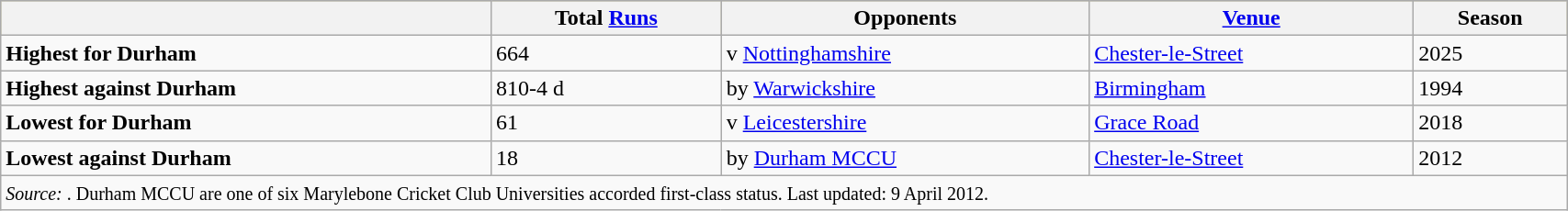<table class="wikitable" width=90%>
<tr bgcolor=#bdb76b>
<th></th>
<th>Total <a href='#'>Runs</a></th>
<th>Opponents</th>
<th><a href='#'>Venue</a></th>
<th>Season</th>
</tr>
<tr>
<td><strong>Highest for Durham</strong></td>
<td>664</td>
<td>v <a href='#'>Nottinghamshire</a></td>
<td><a href='#'>Chester-le-Street</a></td>
<td>2025</td>
</tr>
<tr>
<td><strong>Highest against Durham</strong></td>
<td>810-4 d</td>
<td>by <a href='#'>Warwickshire</a></td>
<td><a href='#'>Birmingham</a></td>
<td>1994</td>
</tr>
<tr>
<td><strong>Lowest for Durham</strong></td>
<td>61</td>
<td>v <a href='#'>Leicestershire</a></td>
<td><a href='#'>Grace Road</a></td>
<td>2018</td>
</tr>
<tr>
<td><strong>Lowest against Durham</strong></td>
<td>18</td>
<td>by <a href='#'>Durham MCCU</a></td>
<td><a href='#'>Chester-le-Street</a></td>
<td>2012</td>
</tr>
<tr>
<td colspan=5><small><em>Source: </em>. Durham MCCU are one of six Marylebone Cricket Club Universities accorded first-class status. Last updated: 9 April 2012.</small></td>
</tr>
</table>
